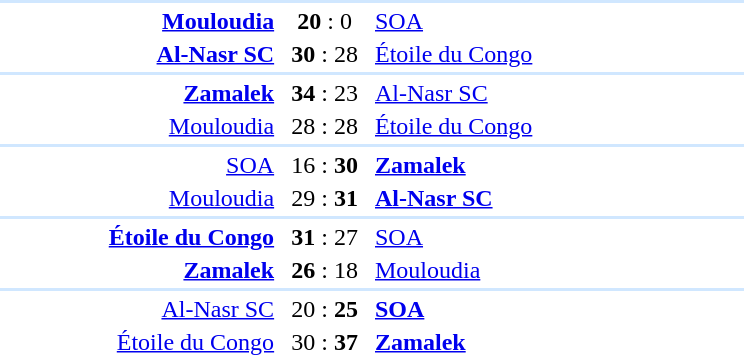<table style="text-align:center" width=500>
<tr>
<th width=30%></th>
<th width=10%></th>
<th width=30%></th>
<th width=10%></th>
</tr>
<tr align="left" bgcolor=#D0E7FF>
<td colspan=4></td>
</tr>
<tr>
<td align="right"><strong><a href='#'>Mouloudia</a></strong> </td>
<td><strong>20</strong> : 0</td>
<td align=left> <a href='#'>SOA</a></td>
</tr>
<tr>
<td align="right"><strong><a href='#'>Al-Nasr SC</a></strong> </td>
<td><strong>30</strong> : 28</td>
<td align=left> <a href='#'>Étoile du Congo</a></td>
</tr>
<tr align="left" bgcolor=#D0E7FF>
<td colspan=4></td>
</tr>
<tr>
<td align="right"><strong><a href='#'>Zamalek</a></strong> </td>
<td><strong>34</strong> : 23</td>
<td align=left> <a href='#'>Al-Nasr SC</a></td>
</tr>
<tr>
<td align="right"><a href='#'>Mouloudia</a> </td>
<td>28 : 28</td>
<td align=left> <a href='#'>Étoile du Congo</a></td>
</tr>
<tr align="left" bgcolor=#D0E7FF>
<td colspan=4></td>
</tr>
<tr>
<td align="right"><a href='#'>SOA</a> </td>
<td>16 : <strong>30</strong></td>
<td align=left> <strong><a href='#'>Zamalek</a></strong></td>
</tr>
<tr>
<td align="right"><a href='#'>Mouloudia</a> </td>
<td>29 : <strong>31</strong></td>
<td align=left> <strong><a href='#'>Al-Nasr SC</a></strong></td>
</tr>
<tr align="left" bgcolor=#D0E7FF>
<td colspan=4></td>
</tr>
<tr>
<td align="right"><strong><a href='#'>Étoile du Congo</a></strong> </td>
<td><strong>31</strong> : 27</td>
<td align=left> <a href='#'>SOA</a></td>
</tr>
<tr>
<td align="right"><strong><a href='#'>Zamalek</a></strong> </td>
<td><strong>26</strong> : 18</td>
<td align=left> <a href='#'>Mouloudia</a></td>
</tr>
<tr align="left" bgcolor=#D0E7FF>
<td colspan=4></td>
</tr>
<tr>
<td align="right"><a href='#'>Al-Nasr SC</a> </td>
<td>20 : <strong>25</strong></td>
<td align=left> <strong><a href='#'>SOA</a></strong></td>
</tr>
<tr>
<td align="right"><a href='#'>Étoile du Congo</a> </td>
<td>30 : <strong>37</strong></td>
<td align=left> <strong><a href='#'>Zamalek</a></strong></td>
</tr>
</table>
